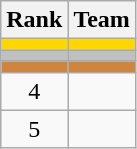<table class="wikitable">
<tr>
<th>Rank</th>
<th>Team</th>
</tr>
<tr style="background:gold;">
<td align=center></td>
<td></td>
</tr>
<tr style="background:silver;">
<td align=center></td>
<td></td>
</tr>
<tr style="background:peru;">
<td align=center></td>
<td></td>
</tr>
<tr>
<td align=center>4</td>
<td></td>
</tr>
<tr>
<td align=center>5</td>
<td></td>
</tr>
</table>
